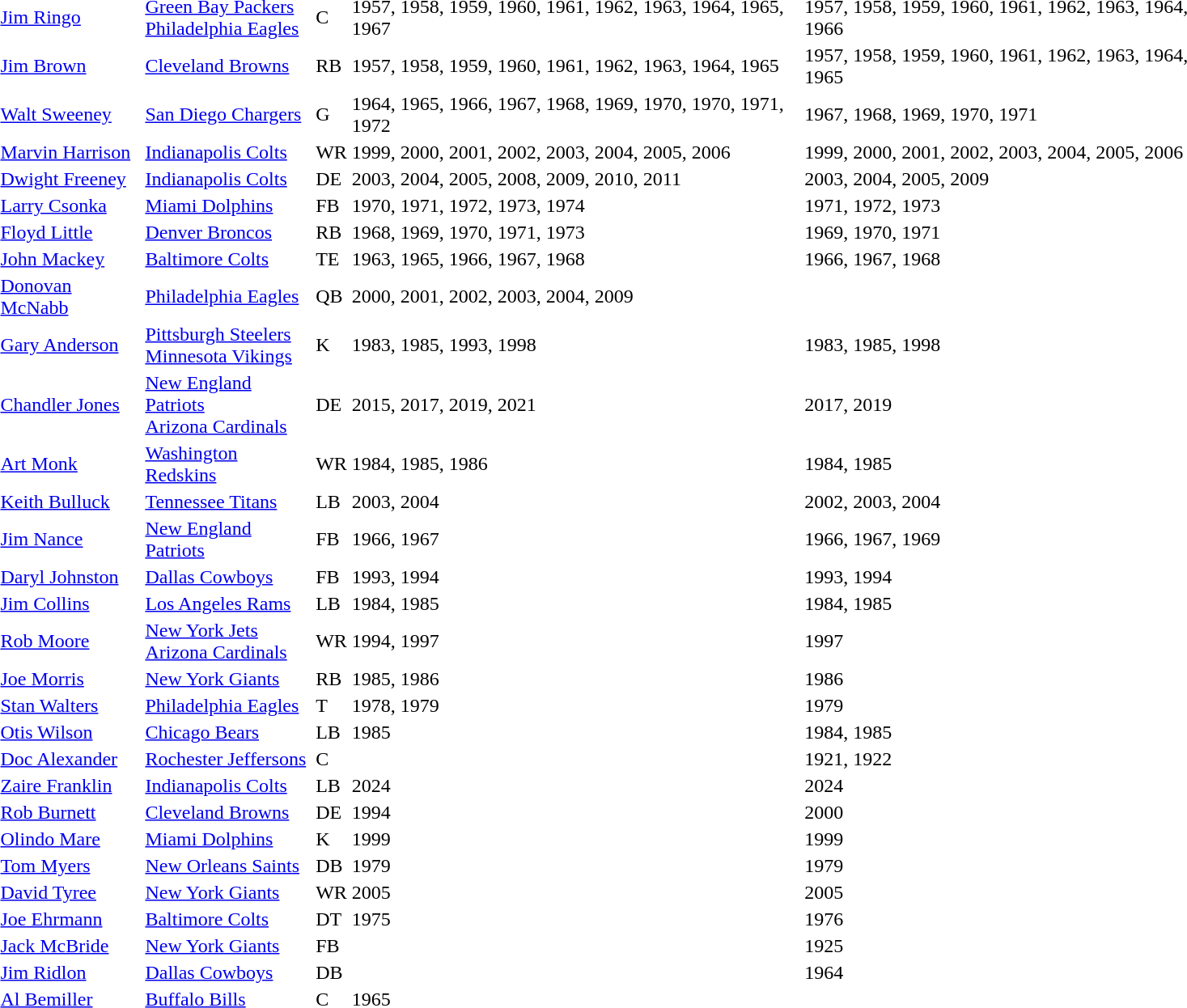<table style="border:'1' 'solid' 'gray' " width="1000">
<tr>
</tr>
<tr>
<td><a href='#'>Jim Ringo</a></td>
<td><a href='#'>Green Bay Packers</a><br><a href='#'>Philadelphia Eagles</a></td>
<td>C</td>
<td>1957, 1958, 1959, 1960, 1961, 1962, 1963, 1964, 1965, 1967</td>
<td>1957, 1958, 1959, 1960, 1961, 1962, 1963, 1964, 1966</td>
</tr>
<tr>
<td><a href='#'>Jim Brown</a></td>
<td><a href='#'>Cleveland Browns</a></td>
<td>RB</td>
<td>1957, 1958, 1959, 1960, 1961, 1962, 1963, 1964, 1965</td>
<td>1957, 1958, 1959, 1960, 1961, 1962, 1963, 1964, 1965</td>
</tr>
<tr>
<td><a href='#'>Walt Sweeney</a></td>
<td><a href='#'>San Diego Chargers</a></td>
<td>G</td>
<td>1964, 1965, 1966, 1967, 1968, 1969, 1970, 1970, 1971, 1972</td>
<td>1967, 1968, 1969, 1970, 1971</td>
</tr>
<tr>
<td><a href='#'>Marvin Harrison</a></td>
<td><a href='#'>Indianapolis Colts</a></td>
<td>WR</td>
<td>1999, 2000, 2001, 2002, 2003, 2004, 2005, 2006</td>
<td>1999, 2000, 2001, 2002, 2003, 2004, 2005, 2006</td>
</tr>
<tr>
<td><a href='#'>Dwight Freeney</a></td>
<td><a href='#'>Indianapolis Colts</a></td>
<td>DE</td>
<td>2003, 2004, 2005, 2008, 2009, 2010, 2011</td>
<td>2003, 2004, 2005, 2009</td>
</tr>
<tr>
<td><a href='#'>Larry Csonka</a></td>
<td><a href='#'>Miami Dolphins</a></td>
<td>FB</td>
<td>1970, 1971, 1972, 1973, 1974</td>
<td>1971, 1972, 1973</td>
</tr>
<tr>
<td><a href='#'>Floyd Little</a></td>
<td><a href='#'>Denver Broncos</a></td>
<td>RB</td>
<td>1968, 1969, 1970, 1971, 1973</td>
<td>1969, 1970, 1971</td>
</tr>
<tr>
<td><a href='#'>John Mackey</a></td>
<td><a href='#'>Baltimore Colts</a></td>
<td>TE</td>
<td>1963, 1965, 1966, 1967, 1968</td>
<td>1966, 1967, 1968</td>
</tr>
<tr>
<td><a href='#'>Donovan McNabb</a></td>
<td><a href='#'>Philadelphia Eagles</a></td>
<td>QB</td>
<td>2000, 2001, 2002, 2003, 2004, 2009</td>
<td></td>
</tr>
<tr>
<td><a href='#'>Gary Anderson</a></td>
<td><a href='#'>Pittsburgh Steelers</a><br><a href='#'>Minnesota Vikings</a></td>
<td>K</td>
<td>1983, 1985, 1993, 1998</td>
<td>1983, 1985, 1998</td>
</tr>
<tr>
<td><a href='#'>Chandler Jones</a></td>
<td><a href='#'>New England Patriots</a><br><a href='#'>Arizona Cardinals</a></td>
<td>DE</td>
<td>2015, 2017, 2019, 2021</td>
<td>2017, 2019</td>
</tr>
<tr>
<td><a href='#'>Art Monk</a></td>
<td><a href='#'>Washington Redskins</a></td>
<td>WR</td>
<td>1984, 1985, 1986</td>
<td>1984, 1985</td>
</tr>
<tr>
<td><a href='#'>Keith Bulluck</a></td>
<td><a href='#'>Tennessee Titans</a></td>
<td>LB</td>
<td>2003, 2004</td>
<td>2002, 2003, 2004</td>
</tr>
<tr>
<td><a href='#'>Jim Nance</a></td>
<td><a href='#'>New England Patriots</a></td>
<td>FB</td>
<td>1966, 1967</td>
<td>1966, 1967, 1969</td>
</tr>
<tr>
<td><a href='#'>Daryl Johnston</a></td>
<td><a href='#'>Dallas Cowboys</a></td>
<td>FB</td>
<td>1993, 1994</td>
<td>1993, 1994</td>
</tr>
<tr>
<td><a href='#'>Jim Collins</a></td>
<td><a href='#'>Los Angeles Rams</a></td>
<td>LB</td>
<td>1984, 1985</td>
<td>1984, 1985</td>
</tr>
<tr>
<td><a href='#'>Rob Moore</a></td>
<td><a href='#'>New York Jets</a><br><a href='#'>Arizona Cardinals</a></td>
<td>WR</td>
<td>1994, 1997</td>
<td>1997</td>
</tr>
<tr>
<td><a href='#'>Joe Morris</a></td>
<td><a href='#'>New York Giants</a></td>
<td>RB</td>
<td>1985, 1986</td>
<td>1986</td>
</tr>
<tr>
<td><a href='#'>Stan Walters</a></td>
<td><a href='#'>Philadelphia Eagles</a></td>
<td>T</td>
<td>1978, 1979</td>
<td>1979</td>
</tr>
<tr>
<td><a href='#'>Otis Wilson</a></td>
<td><a href='#'>Chicago Bears</a></td>
<td>LB</td>
<td>1985</td>
<td>1984, 1985</td>
</tr>
<tr>
<td><a href='#'>Doc Alexander</a></td>
<td><a href='#'>Rochester Jeffersons</a></td>
<td>C</td>
<td></td>
<td>1921, 1922</td>
</tr>
<tr>
<td><a href='#'>Zaire Franklin</a></td>
<td><a href='#'>Indianapolis Colts</a></td>
<td>LB</td>
<td>2024</td>
<td>2024</td>
</tr>
<tr>
<td><a href='#'>Rob Burnett</a></td>
<td><a href='#'>Cleveland Browns</a></td>
<td>DE</td>
<td>1994</td>
<td>2000</td>
</tr>
<tr>
<td><a href='#'>Olindo Mare</a></td>
<td><a href='#'>Miami Dolphins</a></td>
<td>K</td>
<td>1999</td>
<td>1999</td>
</tr>
<tr>
<td><a href='#'>Tom Myers</a></td>
<td><a href='#'>New Orleans Saints</a></td>
<td>DB</td>
<td>1979</td>
<td>1979</td>
</tr>
<tr>
<td><a href='#'>David Tyree</a></td>
<td><a href='#'>New York Giants</a></td>
<td>WR</td>
<td>2005</td>
<td>2005</td>
</tr>
<tr>
<td><a href='#'>Joe Ehrmann</a></td>
<td><a href='#'>Baltimore Colts</a></td>
<td>DT</td>
<td>1975</td>
<td>1976</td>
</tr>
<tr>
<td><a href='#'>Jack McBride</a></td>
<td><a href='#'>New York Giants</a></td>
<td>FB</td>
<td></td>
<td>1925</td>
</tr>
<tr>
<td><a href='#'>Jim Ridlon</a></td>
<td><a href='#'>Dallas Cowboys</a></td>
<td>DB</td>
<td></td>
<td>1964</td>
</tr>
<tr>
<td><a href='#'>Al Bemiller</a></td>
<td><a href='#'>Buffalo Bills</a></td>
<td>C</td>
<td>1965</td>
<td></td>
</tr>
</table>
